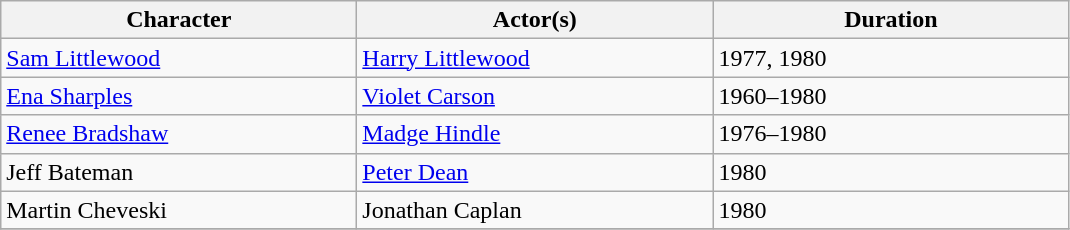<table class="wikitable">
<tr>
<th scope="col" style="width:230px;">Character</th>
<th scope="col" style="width:230px;">Actor(s)</th>
<th scope="col" style="width:230px;">Duration</th>
</tr>
<tr>
<td><a href='#'>Sam Littlewood</a></td>
<td><a href='#'>Harry Littlewood</a></td>
<td>1977, 1980</td>
</tr>
<tr>
<td><a href='#'>Ena Sharples</a></td>
<td><a href='#'>Violet Carson</a></td>
<td>1960–1980</td>
</tr>
<tr>
<td><a href='#'>Renee Bradshaw</a></td>
<td><a href='#'>Madge Hindle</a></td>
<td>1976–1980</td>
</tr>
<tr>
<td>Jeff Bateman</td>
<td><a href='#'>Peter Dean</a></td>
<td>1980</td>
</tr>
<tr>
<td>Martin Cheveski</td>
<td>Jonathan Caplan</td>
<td>1980</td>
</tr>
<tr>
</tr>
</table>
